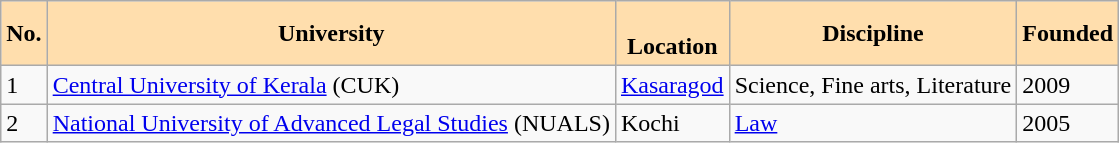<table class="wikitable sortable">
<tr>
<th style="background-color:navajowhite">No.</th>
<th style="background-color:navajowhite">University</th>
<th style="background-color:navajowhite"><br>Location</th>
<th style="background-color:navajowhite">Discipline</th>
<th style="background-color:navajowhite">Founded</th>
</tr>
<tr>
<td>1</td>
<td><a href='#'>Central University of Kerala</a> (CUK)</td>
<td><a href='#'>Kasaragod</a></td>
<td>Science, Fine arts, Literature</td>
<td>2009</td>
</tr>
<tr>
<td>2</td>
<td><a href='#'>National University of Advanced Legal Studies</a> (NUALS)</td>
<td>Kochi</td>
<td><a href='#'>Law</a></td>
<td>2005</td>
</tr>
</table>
